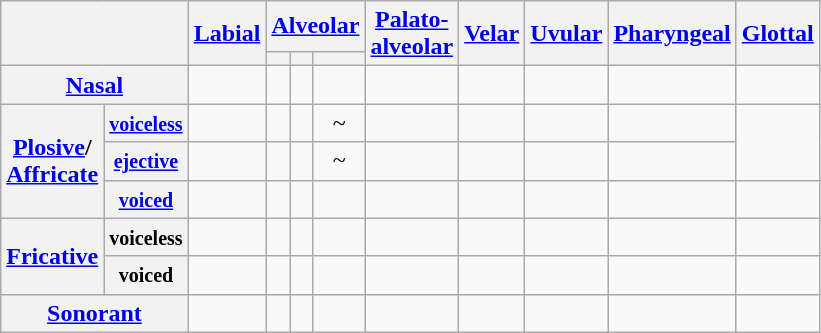<table class="wikitable" style="text-align:center">
<tr>
<th colspan="2" rowspan="2"> </th>
<th rowspan="2"><a href='#'>Labial</a></th>
<th colspan="3"><a href='#'>Alveolar</a></th>
<th rowspan="2"><a href='#'>Palato-<br>alveolar</a></th>
<th rowspan="2"><a href='#'>Velar</a></th>
<th rowspan="2"><a href='#'>Uvular</a></th>
<th rowspan="2"><a href='#'>Pharyngeal</a></th>
<th rowspan="2"><a href='#'>Glottal</a></th>
</tr>
<tr align="center">
<th></th>
<th></th>
<th></th>
</tr>
<tr align="center">
<th colspan="2"><a href='#'>Nasal</a></th>
<td></td>
<td></td>
<td></td>
<td></td>
<td></td>
<td></td>
<td></td>
<td></td>
<td></td>
</tr>
<tr align="center">
<th rowspan="3"><a href='#'>Plosive</a>/<br><a href='#'>Affricate</a></th>
<th><small><a href='#'>voiceless</a></small></th>
<td></td>
<td></td>
<td></td>
<td> ~ </td>
<td></td>
<td></td>
<td></td>
<td></td>
<td rowspan="2"></td>
</tr>
<tr align="center">
<th><small><a href='#'>ejective</a></small></th>
<td></td>
<td></td>
<td></td>
<td> ~ </td>
<td></td>
<td></td>
<td></td>
<td></td>
</tr>
<tr align="center">
<th><small><a href='#'>voiced</a></small></th>
<td></td>
<td></td>
<td></td>
<td></td>
<td></td>
<td></td>
<td></td>
<td></td>
<td></td>
</tr>
<tr align="center">
<th rowspan="2"><a href='#'>Fricative</a></th>
<th><small>voiceless</small></th>
<td></td>
<td></td>
<td></td>
<td></td>
<td></td>
<td></td>
<td></td>
<td></td>
<td></td>
</tr>
<tr align="center">
<th><small>voiced</small></th>
<td></td>
<td></td>
<td></td>
<td></td>
<td></td>
<td></td>
<td></td>
<td></td>
<td></td>
</tr>
<tr align="center">
<th colspan="2"><a href='#'>Sonorant</a></th>
<td></td>
<td></td>
<td></td>
<td></td>
<td></td>
<td></td>
<td></td>
<td></td>
<td></td>
</tr>
</table>
